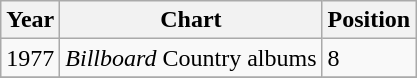<table class="wikitable">
<tr>
<th>Year</th>
<th>Chart</th>
<th>Position</th>
</tr>
<tr>
<td>1977</td>
<td><em>Billboard</em> Country albums</td>
<td>8</td>
</tr>
<tr>
</tr>
</table>
